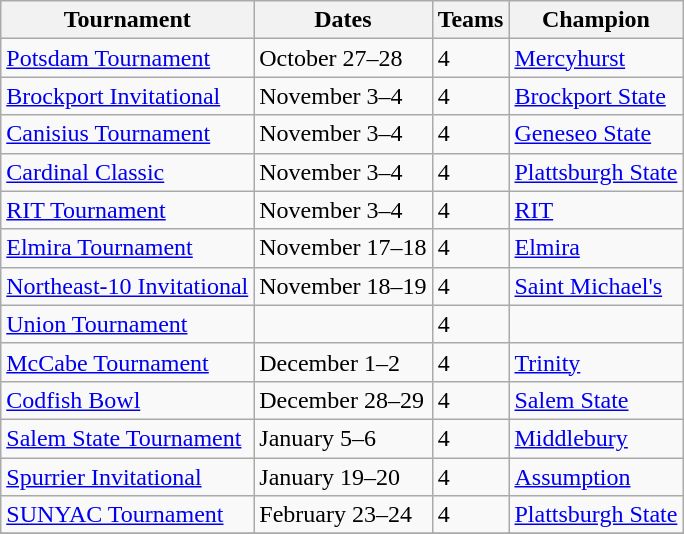<table class="wikitable">
<tr>
<th>Tournament</th>
<th>Dates</th>
<th>Teams</th>
<th>Champion</th>
</tr>
<tr>
<td><a href='#'>Potsdam Tournament</a></td>
<td>October 27–28</td>
<td>4</td>
<td><a href='#'>Mercyhurst</a></td>
</tr>
<tr>
<td><a href='#'>Brockport Invitational</a></td>
<td>November 3–4</td>
<td>4</td>
<td><a href='#'>Brockport State</a></td>
</tr>
<tr>
<td><a href='#'>Canisius Tournament</a></td>
<td>November 3–4</td>
<td>4</td>
<td><a href='#'>Geneseo State</a></td>
</tr>
<tr>
<td><a href='#'>Cardinal Classic</a></td>
<td>November 3–4</td>
<td>4</td>
<td><a href='#'>Plattsburgh State</a></td>
</tr>
<tr>
<td><a href='#'>RIT Tournament</a></td>
<td>November 3–4</td>
<td>4</td>
<td><a href='#'>RIT</a></td>
</tr>
<tr>
<td><a href='#'>Elmira Tournament</a></td>
<td>November 17–18</td>
<td>4</td>
<td><a href='#'>Elmira</a></td>
</tr>
<tr>
<td><a href='#'>Northeast-10 Invitational</a></td>
<td>November 18–19</td>
<td>4</td>
<td><a href='#'>Saint Michael's</a></td>
</tr>
<tr>
<td><a href='#'>Union Tournament</a></td>
<td></td>
<td>4</td>
<td></td>
</tr>
<tr>
<td><a href='#'>McCabe Tournament</a></td>
<td>December 1–2</td>
<td>4</td>
<td><a href='#'>Trinity</a></td>
</tr>
<tr>
<td><a href='#'>Codfish Bowl</a></td>
<td>December 28–29</td>
<td>4</td>
<td><a href='#'>Salem State</a></td>
</tr>
<tr>
<td><a href='#'>Salem State Tournament</a></td>
<td>January 5–6</td>
<td>4</td>
<td><a href='#'>Middlebury</a></td>
</tr>
<tr>
<td><a href='#'>Spurrier Invitational</a></td>
<td>January 19–20</td>
<td>4</td>
<td><a href='#'>Assumption</a></td>
</tr>
<tr>
<td><a href='#'>SUNYAC Tournament</a></td>
<td>February 23–24</td>
<td>4</td>
<td><a href='#'>Plattsburgh State</a></td>
</tr>
<tr>
</tr>
</table>
